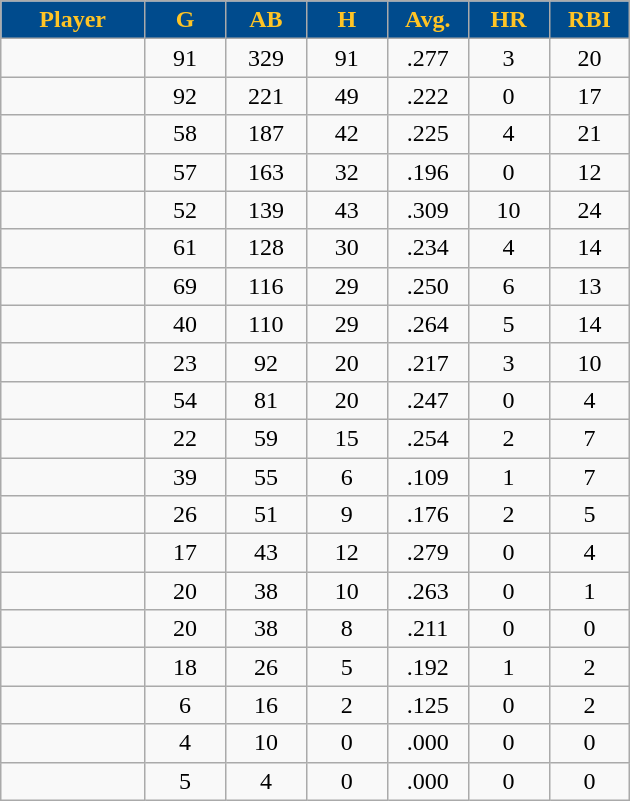<table class="wikitable sortable">
<tr>
<th style=" background:#004B8D; color:#FFC425;" width="16%">Player</th>
<th style=" background:#004B8D; color:#FFC425;" width="9%">G</th>
<th style=" background:#004B8D; color:#FFC425;" width="9%">AB</th>
<th style=" background:#004B8D; color:#FFC425;" width="9%">H</th>
<th style=" background:#004B8D; color:#FFC425;" width="9%">Avg.</th>
<th style=" background:#004B8D; color:#FFC425;" width="9%">HR</th>
<th style=" background:#004B8D; color:#FFC425;" width="9%">RBI</th>
</tr>
<tr align="center">
<td></td>
<td>91</td>
<td>329</td>
<td>91</td>
<td>.277</td>
<td>3</td>
<td>20</td>
</tr>
<tr align="center">
<td></td>
<td>92</td>
<td>221</td>
<td>49</td>
<td>.222</td>
<td>0</td>
<td>17</td>
</tr>
<tr align="center">
<td></td>
<td>58</td>
<td>187</td>
<td>42</td>
<td>.225</td>
<td>4</td>
<td>21</td>
</tr>
<tr align=center>
<td></td>
<td>57</td>
<td>163</td>
<td>32</td>
<td>.196</td>
<td>0</td>
<td>12</td>
</tr>
<tr align=center>
<td></td>
<td>52</td>
<td>139</td>
<td>43</td>
<td>.309</td>
<td>10</td>
<td>24</td>
</tr>
<tr align=center>
<td></td>
<td>61</td>
<td>128</td>
<td>30</td>
<td>.234</td>
<td>4</td>
<td>14</td>
</tr>
<tr align=center>
<td></td>
<td>69</td>
<td>116</td>
<td>29</td>
<td>.250</td>
<td>6</td>
<td>13</td>
</tr>
<tr align="center">
<td></td>
<td>40</td>
<td>110</td>
<td>29</td>
<td>.264</td>
<td>5</td>
<td>14</td>
</tr>
<tr align="center">
<td></td>
<td>23</td>
<td>92</td>
<td>20</td>
<td>.217</td>
<td>3</td>
<td>10</td>
</tr>
<tr align="center">
<td></td>
<td>54</td>
<td>81</td>
<td>20</td>
<td>.247</td>
<td>0</td>
<td>4</td>
</tr>
<tr align="center">
<td></td>
<td>22</td>
<td>59</td>
<td>15</td>
<td>.254</td>
<td>2</td>
<td>7</td>
</tr>
<tr align=center>
<td></td>
<td>39</td>
<td>55</td>
<td>6</td>
<td>.109</td>
<td>1</td>
<td>7</td>
</tr>
<tr align="center">
<td></td>
<td>26</td>
<td>51</td>
<td>9</td>
<td>.176</td>
<td>2</td>
<td>5</td>
</tr>
<tr align="center">
<td></td>
<td>17</td>
<td>43</td>
<td>12</td>
<td>.279</td>
<td>0</td>
<td>4</td>
</tr>
<tr align="center">
<td></td>
<td>20</td>
<td>38</td>
<td>10</td>
<td>.263</td>
<td>0</td>
<td>1</td>
</tr>
<tr align="center">
<td></td>
<td>20</td>
<td>38</td>
<td>8</td>
<td>.211</td>
<td>0</td>
<td>0</td>
</tr>
<tr align="center">
<td></td>
<td>18</td>
<td>26</td>
<td>5</td>
<td>.192</td>
<td>1</td>
<td>2</td>
</tr>
<tr align="center">
<td></td>
<td>6</td>
<td>16</td>
<td>2</td>
<td>.125</td>
<td>0</td>
<td>2</td>
</tr>
<tr align="center">
<td></td>
<td>4</td>
<td>10</td>
<td>0</td>
<td>.000</td>
<td>0</td>
<td>0</td>
</tr>
<tr align="center">
<td></td>
<td>5</td>
<td>4</td>
<td>0</td>
<td>.000</td>
<td>0</td>
<td>0</td>
</tr>
</table>
